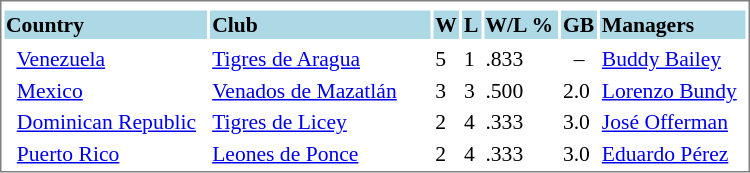<table cellpadding="1" width="500px" style="font-size: 90%; border: 1px solid gray;">
<tr align="center" style="font-size: larger;">
<td colspan=6></td>
</tr>
<tr style="background:lightblue;">
<td><strong>Country</strong></td>
<td><strong>Club</strong></td>
<td><strong>W</strong></td>
<td><strong>L</strong></td>
<td><strong>W/L %</strong></td>
<td><strong>GB</strong></td>
<td><strong>Managers</strong></td>
</tr>
<tr align="center" style="vertical-align: middle;" style="background:lightblue;">
</tr>
<tr>
<td>   <a href='#'>Venezuela</a></td>
<td><a href='#'>Tigres de Aragua</a></td>
<td>5</td>
<td>1</td>
<td>.833</td>
<td>  –</td>
<td><a href='#'>Buddy Bailey</a></td>
</tr>
<tr>
<td>   <a href='#'>Mexico</a></td>
<td><a href='#'>Venados de Mazatlán</a>    </td>
<td>3</td>
<td>3</td>
<td>.500</td>
<td>2.0</td>
<td><a href='#'>Lorenzo Bundy</a></td>
</tr>
<tr>
<td>   <a href='#'>Dominican Republic</a></td>
<td><a href='#'>Tigres de Licey</a></td>
<td>2</td>
<td>4</td>
<td>.333</td>
<td>3.0</td>
<td><a href='#'>José Offerman</a></td>
</tr>
<tr>
<td>   <a href='#'>Puerto Rico</a></td>
<td><a href='#'>Leones de Ponce</a></td>
<td>2</td>
<td>4</td>
<td>.333</td>
<td>3.0</td>
<td><a href='#'>Eduardo Pérez</a></td>
</tr>
</table>
